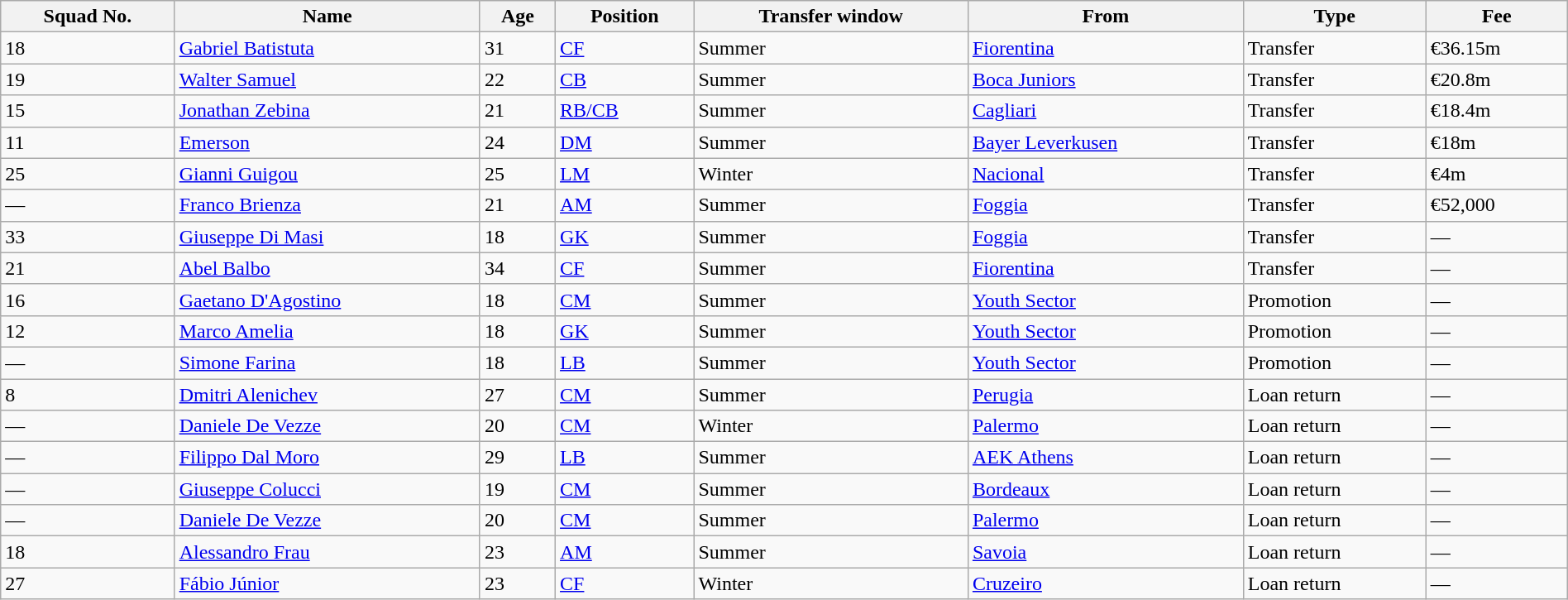<table class="wikitable" style="text-align:left; font-size:100%; width:100%">
<tr>
<th style="background:#d5000; color:black; text-align:center">Squad No.</th>
<th style="background:#d5000; color:black; text-align:center">Name</th>
<th style="background:#d5000; color:black; text-align:center">Age</th>
<th style="background:#d5000; color:black; text-align:center">Position</th>
<th style="background:#d5000; color:black; text-align:center">Transfer window</th>
<th style="background:#d5000; color:black; text-align:center">From</th>
<th style="background:#d5000; color:black; text-align:center">Type</th>
<th style="background:#d5000; color:black; text-align:center">Fee</th>
</tr>
<tr>
<td>18</td>
<td> <a href='#'>Gabriel Batistuta</a></td>
<td>31</td>
<td><a href='#'>CF</a></td>
<td>Summer</td>
<td><a href='#'>Fiorentina</a></td>
<td>Transfer</td>
<td>€36.15m</td>
</tr>
<tr>
<td>19</td>
<td> <a href='#'>Walter Samuel</a></td>
<td>22</td>
<td><a href='#'>CB</a></td>
<td>Summer</td>
<td> <a href='#'>Boca Juniors</a></td>
<td>Transfer</td>
<td>€20.8m</td>
</tr>
<tr>
<td>15</td>
<td> <a href='#'>Jonathan Zebina</a></td>
<td>21</td>
<td><a href='#'>RB/CB</a></td>
<td>Summer</td>
<td><a href='#'>Cagliari</a></td>
<td>Transfer</td>
<td>€18.4m</td>
</tr>
<tr>
<td>11</td>
<td> <a href='#'>Emerson</a></td>
<td>24</td>
<td><a href='#'>DM</a></td>
<td>Summer</td>
<td> <a href='#'>Bayer Leverkusen</a></td>
<td>Transfer</td>
<td>€18m</td>
</tr>
<tr>
<td>25</td>
<td> <a href='#'>Gianni Guigou</a></td>
<td>25</td>
<td><a href='#'>LM</a></td>
<td>Winter</td>
<td> <a href='#'>Nacional</a></td>
<td>Transfer</td>
<td>€4m</td>
</tr>
<tr>
<td>—</td>
<td> <a href='#'>Franco Brienza</a></td>
<td>21</td>
<td><a href='#'>AM</a></td>
<td>Summer</td>
<td><a href='#'>Foggia</a></td>
<td>Transfer</td>
<td>€52,000</td>
</tr>
<tr>
<td>33</td>
<td> <a href='#'>Giuseppe Di Masi</a></td>
<td>18</td>
<td><a href='#'>GK</a></td>
<td>Summer</td>
<td><a href='#'>Foggia</a></td>
<td>Transfer</td>
<td>—</td>
</tr>
<tr>
<td>21</td>
<td> <a href='#'>Abel Balbo</a></td>
<td>34</td>
<td><a href='#'>CF</a></td>
<td>Summer</td>
<td><a href='#'>Fiorentina</a></td>
<td>Transfer</td>
<td>—</td>
</tr>
<tr>
<td>16</td>
<td> <a href='#'>Gaetano D'Agostino</a></td>
<td>18</td>
<td><a href='#'>CM</a></td>
<td>Summer</td>
<td><a href='#'>Youth Sector</a></td>
<td>Promotion</td>
<td>—</td>
</tr>
<tr>
<td>12</td>
<td> <a href='#'>Marco Amelia</a></td>
<td>18</td>
<td><a href='#'>GK</a></td>
<td>Summer</td>
<td><a href='#'>Youth Sector</a></td>
<td>Promotion</td>
<td>—</td>
</tr>
<tr>
<td>—</td>
<td> <a href='#'>Simone Farina</a></td>
<td>18</td>
<td><a href='#'>LB</a></td>
<td>Summer</td>
<td><a href='#'>Youth Sector</a></td>
<td>Promotion</td>
<td>—</td>
</tr>
<tr>
<td>8</td>
<td> <a href='#'>Dmitri Alenichev</a></td>
<td>27</td>
<td><a href='#'>CM</a></td>
<td>Summer</td>
<td><a href='#'>Perugia</a></td>
<td>Loan return</td>
<td>—</td>
</tr>
<tr>
<td>—</td>
<td> <a href='#'>Daniele De Vezze</a></td>
<td>20</td>
<td><a href='#'>CM</a></td>
<td>Winter</td>
<td><a href='#'>Palermo</a></td>
<td>Loan return</td>
<td>—</td>
</tr>
<tr>
<td>—</td>
<td> <a href='#'>Filippo Dal Moro</a></td>
<td>29</td>
<td><a href='#'>LB</a></td>
<td>Summer</td>
<td> <a href='#'>AEK Athens</a></td>
<td>Loan return</td>
<td>—</td>
</tr>
<tr>
<td>—</td>
<td> <a href='#'>Giuseppe Colucci</a></td>
<td>19</td>
<td><a href='#'>CM</a></td>
<td>Summer</td>
<td> <a href='#'>Bordeaux</a></td>
<td>Loan return</td>
<td>—</td>
</tr>
<tr>
<td>—</td>
<td> <a href='#'>Daniele De Vezze</a></td>
<td>20</td>
<td><a href='#'>CM</a></td>
<td>Summer</td>
<td><a href='#'>Palermo</a></td>
<td>Loan return</td>
<td>—</td>
</tr>
<tr>
<td>18</td>
<td> <a href='#'>Alessandro Frau</a></td>
<td>23</td>
<td><a href='#'>AM</a></td>
<td>Summer</td>
<td><a href='#'>Savoia</a></td>
<td>Loan return</td>
<td>—</td>
</tr>
<tr>
<td>27</td>
<td> <a href='#'>Fábio Júnior</a></td>
<td>23</td>
<td><a href='#'>CF</a></td>
<td>Winter</td>
<td> <a href='#'>Cruzeiro</a></td>
<td>Loan return</td>
<td>—</td>
</tr>
</table>
